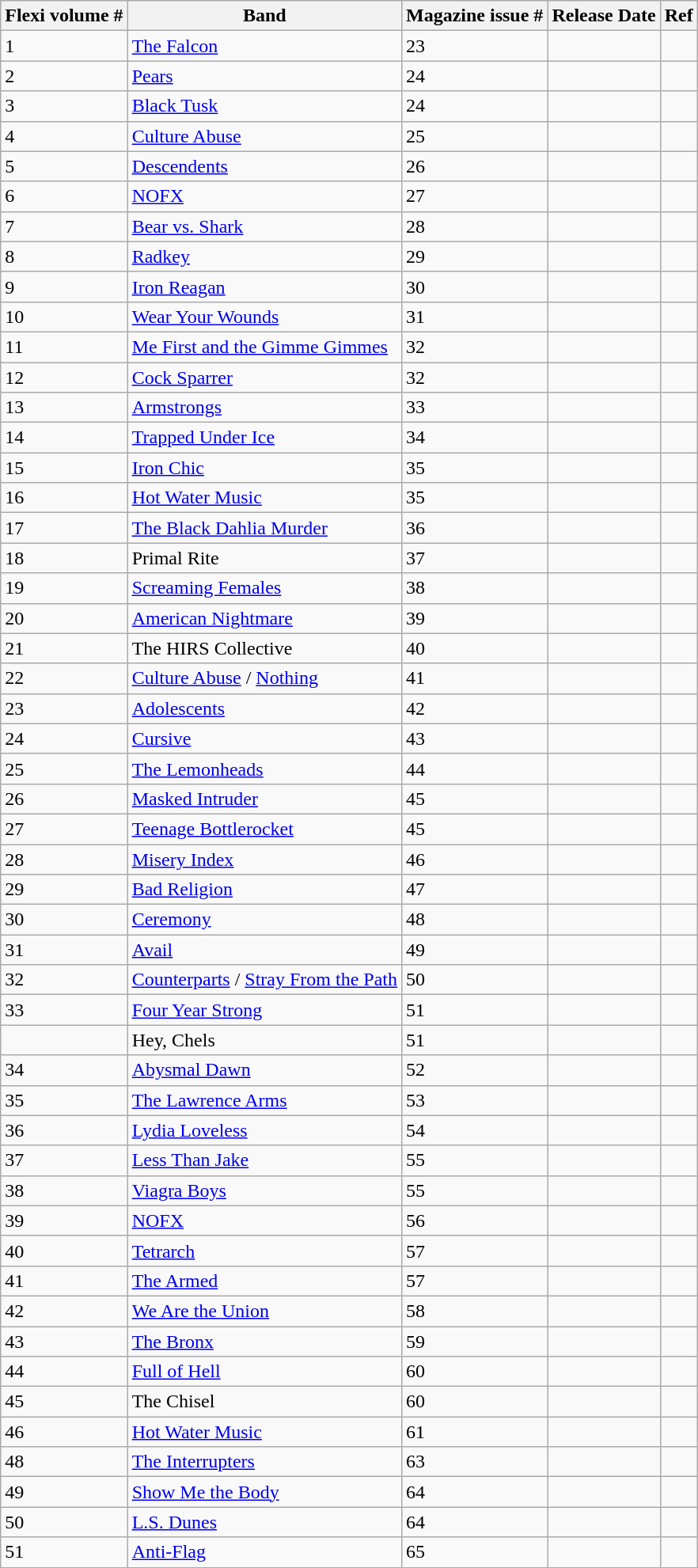<table class="wikitable sortable">
<tr>
<th>Flexi volume #</th>
<th>Band</th>
<th>Magazine issue #</th>
<th>Release Date</th>
<th>Ref</th>
</tr>
<tr>
<td>1</td>
<td><a href='#'>The Falcon</a></td>
<td>23</td>
<td></td>
<td></td>
</tr>
<tr>
<td>2</td>
<td><a href='#'>Pears</a></td>
<td>24</td>
<td></td>
<td></td>
</tr>
<tr>
<td>3</td>
<td><a href='#'>Black Tusk</a></td>
<td>24</td>
<td></td>
<td></td>
</tr>
<tr>
<td>4</td>
<td><a href='#'>Culture Abuse</a></td>
<td>25</td>
<td></td>
<td></td>
</tr>
<tr>
<td>5</td>
<td><a href='#'>Descendents</a></td>
<td>26</td>
<td></td>
<td></td>
</tr>
<tr>
<td>6</td>
<td><a href='#'>NOFX</a></td>
<td>27</td>
<td></td>
<td></td>
</tr>
<tr>
<td>7</td>
<td><a href='#'>Bear vs. Shark</a></td>
<td>28</td>
<td></td>
<td></td>
</tr>
<tr>
<td>8</td>
<td><a href='#'>Radkey</a></td>
<td>29</td>
<td></td>
<td></td>
</tr>
<tr>
<td>9</td>
<td><a href='#'>Iron Reagan</a></td>
<td>30</td>
<td></td>
<td></td>
</tr>
<tr>
<td>10</td>
<td><a href='#'>Wear Your Wounds</a></td>
<td>31</td>
<td></td>
<td></td>
</tr>
<tr>
<td>11</td>
<td><a href='#'>Me First and the Gimme Gimmes</a></td>
<td>32</td>
<td></td>
<td></td>
</tr>
<tr>
<td>12</td>
<td><a href='#'>Cock Sparrer</a></td>
<td>32</td>
<td></td>
<td></td>
</tr>
<tr>
<td>13</td>
<td><a href='#'>Armstrongs</a></td>
<td>33</td>
<td></td>
<td></td>
</tr>
<tr>
<td>14</td>
<td><a href='#'>Trapped Under Ice</a></td>
<td>34</td>
<td></td>
<td></td>
</tr>
<tr>
<td>15</td>
<td><a href='#'>Iron Chic</a></td>
<td>35</td>
<td></td>
<td></td>
</tr>
<tr>
<td>16</td>
<td><a href='#'>Hot Water Music</a></td>
<td>35</td>
<td></td>
<td></td>
</tr>
<tr>
<td>17</td>
<td><a href='#'>The Black Dahlia Murder</a></td>
<td>36</td>
<td></td>
<td></td>
</tr>
<tr>
<td>18</td>
<td>Primal Rite</td>
<td>37</td>
<td></td>
<td></td>
</tr>
<tr>
<td>19</td>
<td><a href='#'>Screaming Females</a></td>
<td>38</td>
<td></td>
<td></td>
</tr>
<tr>
<td>20</td>
<td><a href='#'>American Nightmare</a></td>
<td>39</td>
<td></td>
<td></td>
</tr>
<tr>
<td>21</td>
<td>The HIRS Collective</td>
<td>40</td>
<td></td>
<td></td>
</tr>
<tr>
<td>22</td>
<td><a href='#'>Culture Abuse</a> / <a href='#'>Nothing</a></td>
<td>41</td>
<td></td>
<td></td>
</tr>
<tr>
<td>23</td>
<td><a href='#'>Adolescents</a></td>
<td>42</td>
<td></td>
<td></td>
</tr>
<tr>
<td>24</td>
<td><a href='#'>Cursive</a></td>
<td>43</td>
<td></td>
<td></td>
</tr>
<tr>
<td>25</td>
<td><a href='#'>The Lemonheads</a></td>
<td>44</td>
<td></td>
<td></td>
</tr>
<tr>
<td>26</td>
<td><a href='#'>Masked Intruder</a></td>
<td>45</td>
<td></td>
<td></td>
</tr>
<tr>
<td>27</td>
<td><a href='#'>Teenage Bottlerocket</a></td>
<td>45</td>
<td></td>
<td></td>
</tr>
<tr>
<td>28</td>
<td><a href='#'>Misery Index</a></td>
<td>46</td>
<td></td>
<td></td>
</tr>
<tr>
<td>29</td>
<td><a href='#'>Bad Religion</a></td>
<td>47</td>
<td></td>
<td></td>
</tr>
<tr>
<td>30</td>
<td><a href='#'>Ceremony</a></td>
<td>48</td>
<td></td>
<td></td>
</tr>
<tr>
<td>31</td>
<td><a href='#'>Avail</a></td>
<td>49</td>
<td></td>
<td></td>
</tr>
<tr>
<td>32</td>
<td><a href='#'>Counterparts</a> / <a href='#'>Stray From the Path</a></td>
<td>50</td>
<td></td>
<td></td>
</tr>
<tr>
<td>33</td>
<td><a href='#'>Four Year Strong</a></td>
<td>51</td>
<td></td>
<td></td>
</tr>
<tr>
<td></td>
<td>Hey, Chels</td>
<td>51</td>
<td></td>
<td></td>
</tr>
<tr>
<td>34</td>
<td><a href='#'>Abysmal Dawn</a></td>
<td>52</td>
<td></td>
<td></td>
</tr>
<tr>
<td>35</td>
<td><a href='#'>The Lawrence Arms</a></td>
<td>53</td>
<td></td>
<td></td>
</tr>
<tr>
<td>36</td>
<td><a href='#'>Lydia Loveless</a></td>
<td>54</td>
<td></td>
<td></td>
</tr>
<tr>
<td>37</td>
<td><a href='#'>Less Than Jake</a></td>
<td>55</td>
<td></td>
<td></td>
</tr>
<tr>
<td>38</td>
<td><a href='#'>Viagra Boys</a></td>
<td>55</td>
<td></td>
<td></td>
</tr>
<tr>
<td>39</td>
<td><a href='#'>NOFX</a></td>
<td>56</td>
<td></td>
<td></td>
</tr>
<tr>
<td>40</td>
<td><a href='#'>Tetrarch</a></td>
<td>57</td>
<td></td>
<td></td>
</tr>
<tr>
<td>41</td>
<td><a href='#'>The Armed</a></td>
<td>57</td>
<td></td>
<td></td>
</tr>
<tr>
<td>42</td>
<td><a href='#'>We Are the Union</a></td>
<td>58</td>
<td></td>
<td></td>
</tr>
<tr>
<td>43</td>
<td><a href='#'>The Bronx</a></td>
<td>59</td>
<td></td>
<td></td>
</tr>
<tr>
<td>44</td>
<td><a href='#'>Full of Hell</a></td>
<td>60</td>
<td></td>
<td></td>
</tr>
<tr>
<td>45</td>
<td>The Chisel</td>
<td>60</td>
<td></td>
<td></td>
</tr>
<tr>
<td>46</td>
<td><a href='#'>Hot Water Music</a></td>
<td>61</td>
<td></td>
<td></td>
</tr>
<tr>
<td>48</td>
<td><a href='#'>The Interrupters</a></td>
<td>63</td>
<td></td>
<td></td>
</tr>
<tr>
<td>49</td>
<td><a href='#'>Show Me the Body</a></td>
<td>64</td>
<td></td>
<td></td>
</tr>
<tr>
<td>50</td>
<td><a href='#'>L.S. Dunes</a></td>
<td>64</td>
<td></td>
<td></td>
</tr>
<tr>
<td>51</td>
<td><a href='#'>Anti-Flag</a></td>
<td>65</td>
<td></td>
<td></td>
</tr>
</table>
